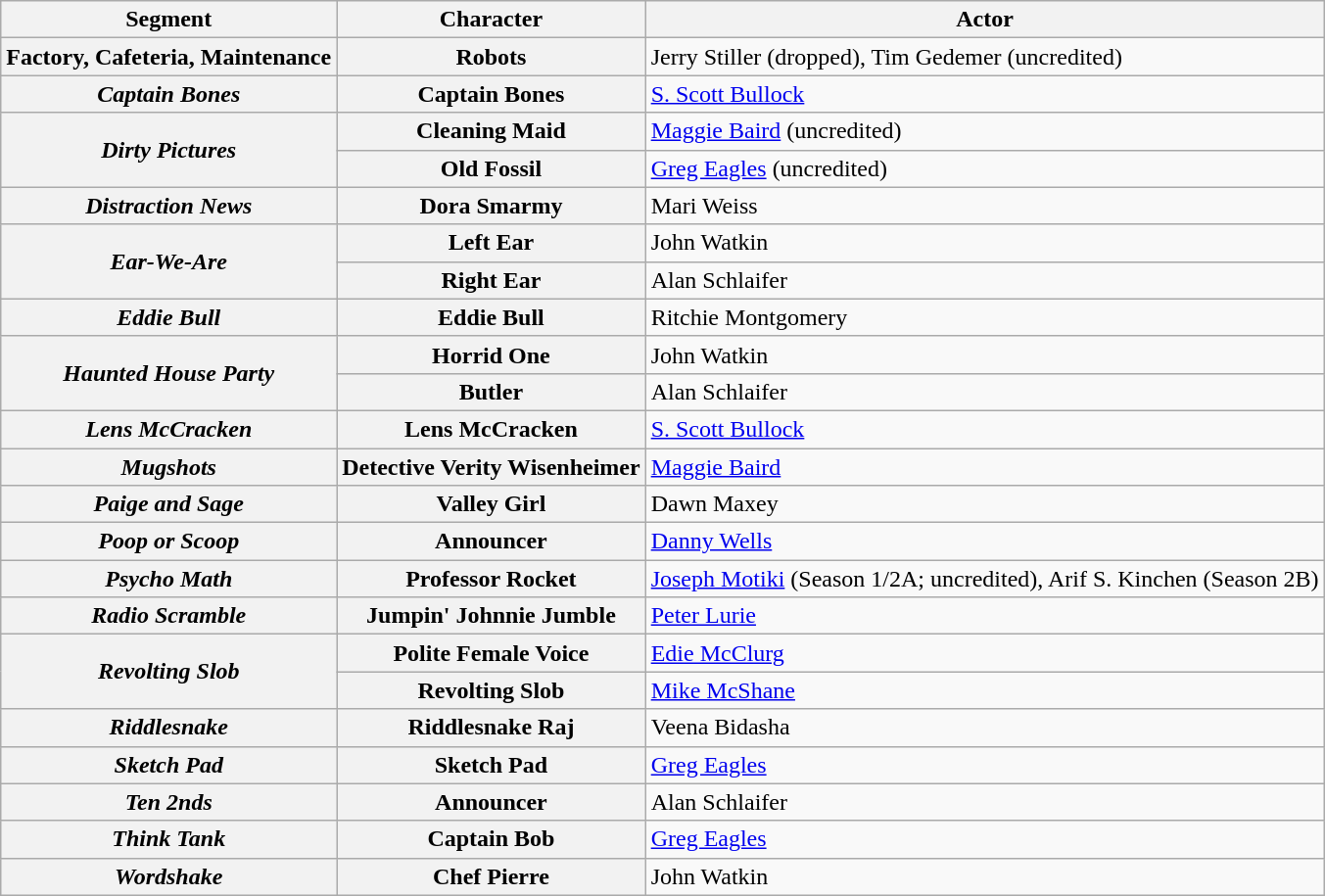<table class="wikitable mw-collapsible">
<tr>
<th>Segment</th>
<th>Character</th>
<th>Actor</th>
</tr>
<tr>
<th>Factory, Cafeteria, Maintenance</th>
<th>Robots</th>
<td>Jerry Stiller (dropped), Tim Gedemer (uncredited)</td>
</tr>
<tr>
<th><em>Captain Bones</em></th>
<th>Captain Bones</th>
<td><a href='#'>S. Scott Bullock</a></td>
</tr>
<tr>
<th rowspan="2"><em>Dirty Pictures</em></th>
<th>Cleaning Maid</th>
<td><a href='#'>Maggie Baird</a> (uncredited)</td>
</tr>
<tr>
<th>Old Fossil</th>
<td><a href='#'>Greg Eagles</a> (uncredited)</td>
</tr>
<tr>
<th><em>Distraction News</em></th>
<th>Dora Smarmy</th>
<td>Mari Weiss</td>
</tr>
<tr>
<th rowspan="2"><em>Ear-We-Are</em></th>
<th>Left Ear</th>
<td>John Watkin</td>
</tr>
<tr>
<th>Right Ear</th>
<td>Alan Schlaifer</td>
</tr>
<tr>
<th><em>Eddie Bull</em></th>
<th>Eddie Bull</th>
<td>Ritchie Montgomery</td>
</tr>
<tr>
<th rowspan="2"><em>Haunted House Party</em></th>
<th>Horrid One</th>
<td>John Watkin</td>
</tr>
<tr>
<th>Butler</th>
<td>Alan Schlaifer</td>
</tr>
<tr>
<th><em>Lens McCracken</em></th>
<th>Lens McCracken</th>
<td><a href='#'>S. Scott Bullock</a></td>
</tr>
<tr>
<th><em>Mugshots</em></th>
<th>Detective Verity Wisenheimer</th>
<td><a href='#'>Maggie Baird</a></td>
</tr>
<tr>
<th><em>Paige and Sage</em></th>
<th>Valley Girl</th>
<td>Dawn Maxey</td>
</tr>
<tr>
<th><em>Poop or Scoop</em></th>
<th>Announcer</th>
<td><a href='#'>Danny Wells</a></td>
</tr>
<tr>
<th><em>Psycho Math</em></th>
<th>Professor Rocket</th>
<td><a href='#'>Joseph Motiki</a> (Season 1/2A; uncredited), Arif S. Kinchen (Season 2B)</td>
</tr>
<tr>
<th><em>Radio Scramble</em></th>
<th>Jumpin' Johnnie Jumble</th>
<td><a href='#'>Peter Lurie</a></td>
</tr>
<tr>
<th rowspan="2"><em>Revolting Slob</em></th>
<th>Polite Female Voice</th>
<td><a href='#'>Edie McClurg</a></td>
</tr>
<tr>
<th>Revolting Slob</th>
<td><a href='#'>Mike McShane</a></td>
</tr>
<tr>
<th><em>Riddlesnake</em></th>
<th>Riddlesnake Raj</th>
<td>Veena Bidasha</td>
</tr>
<tr>
<th><em>Sketch Pad</em></th>
<th>Sketch Pad</th>
<td><a href='#'>Greg Eagles</a></td>
</tr>
<tr>
<th><em>Ten 2nds</em></th>
<th>Announcer</th>
<td>Alan Schlaifer</td>
</tr>
<tr>
<th><em>Think Tank</em></th>
<th>Captain Bob</th>
<td><a href='#'>Greg Eagles</a></td>
</tr>
<tr>
<th><em>Wordshake</em></th>
<th>Chef Pierre</th>
<td>John Watkin</td>
</tr>
</table>
